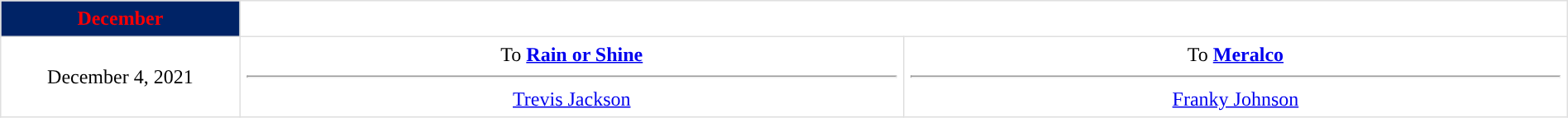<table border=1 style="border-collapse:collapse; text-align: center; width: 100%" bordercolor="#DFDFDF"  cellpadding="5">
<tr bgcolor="eeeeee">
<th style="background:#002366; color:#FE0003; ">December</th>
</tr>
<tr>
<td style="width:12%">December 4, 2021</td>
<td style="width:33.3%" valign="top">To <strong><a href='#'>Rain or Shine</a></strong><hr><a href='#'>Trevis Jackson</a></td>
<td style="width:33.3%" valign="top">To <strong><a href='#'>Meralco</a></strong><hr><a href='#'>Franky Johnson</a></td>
</tr>
</table>
